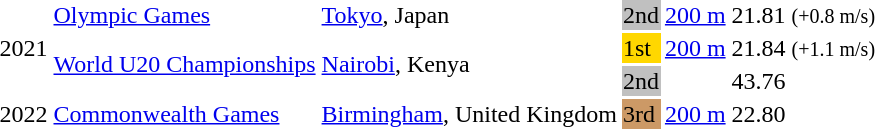<table>
<tr>
<td rowspan=3>2021</td>
<td><a href='#'>Olympic Games</a></td>
<td><a href='#'>Tokyo</a>, Japan</td>
<td bgcolor=silver>2nd</td>
<td><a href='#'>200 m</a></td>
<td>21.81</td>
<td><small>(+0.8 m/s)</small> <strong></strong> <strong></strong></td>
</tr>
<tr>
<td rowspan=2><a href='#'>World U20 Championships</a></td>
<td rowspan=2><a href='#'>Nairobi</a>, Kenya</td>
<td bgcolor=gold>1st</td>
<td><a href='#'>200 m</a></td>
<td>21.84</td>
<td><small>(+1.1 m/s)</small> </td>
</tr>
<tr>
<td bgcolor=silver>2nd</td>
<td><a href='#'></a></td>
<td>43.76</td>
<td> </td>
</tr>
<tr>
<td>2022</td>
<td><a href='#'>Commonwealth Games</a></td>
<td><a href='#'>Birmingham</a>, United Kingdom</td>
<td bgcolor=cc9966>3rd</td>
<td><a href='#'>200 m</a></td>
<td>22.80</td>
<td></td>
</tr>
</table>
